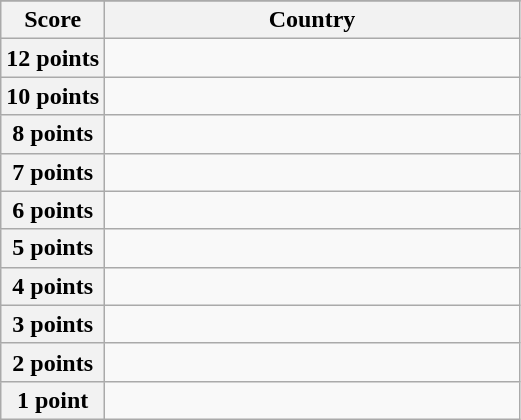<table class="wikitable">
<tr>
</tr>
<tr>
<th scope="col" width="20%">Score</th>
<th scope="col">Country</th>
</tr>
<tr>
<th scope="row">12 points</th>
<td></td>
</tr>
<tr>
<th scope="row">10 points</th>
<td></td>
</tr>
<tr>
<th scope="row">8 points</th>
<td></td>
</tr>
<tr>
<th scope="row">7 points</th>
<td></td>
</tr>
<tr>
<th scope="row">6 points</th>
<td></td>
</tr>
<tr>
<th scope="row">5 points</th>
<td></td>
</tr>
<tr>
<th scope="row">4 points</th>
<td></td>
</tr>
<tr>
<th scope="row">3 points</th>
<td></td>
</tr>
<tr>
<th scope="row">2 points</th>
<td></td>
</tr>
<tr>
<th scope="row">1 point</th>
<td></td>
</tr>
</table>
